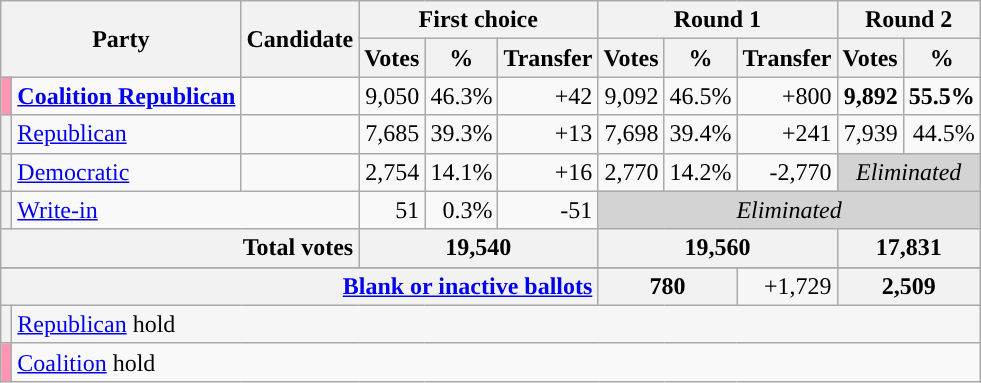<table class="wikitable sortable" style="text-align:right">
<tr>
<th colspan=2 rowspan=2>Party</th>
<th rowspan=2>Candidate</th>
<th colspan=3>First choice</th>
<th colspan=3>Round 1</th>
<th colspan=3>Round 2</th>
</tr>
<tr>
<th>Votes</th>
<th>%</th>
<th>Transfer</th>
<th>Votes</th>
<th>%</th>
<th>Transfer</th>
<th>Votes</th>
<th>%</th>
</tr>
<tr>
<th style="background-color:#ff95b3ff"></th>
<td style="text-align:left"><strong><a href='#'>Coalition Republican</a></strong></td>
<td style="text-align:left" scope="row"><strong></strong></td>
<td>9,050</td>
<td>46.3%</td>
<td>+42</td>
<td>9,092</td>
<td>46.5%</td>
<td>+800</td>
<td><strong>9,892</strong></td>
<td><strong>55.5%</strong></td>
</tr>
<tr>
<th style="background-color:"></th>
<td style="text-align:left"><a href='#'>Republican</a></td>
<td style="text-align:left" scope="row"></td>
<td>7,685</td>
<td>39.3%</td>
<td>+13</td>
<td>7,698</td>
<td>39.4%</td>
<td>+241</td>
<td>7,939</td>
<td>44.5%</td>
</tr>
<tr>
<th style="background-color:"></th>
<td style="text-align:left"><a href='#'>Democratic</a></td>
<td style="text-align:left" scope="row"></td>
<td>2,754</td>
<td>14.1%</td>
<td>+16</td>
<td>2,770</td>
<td>14.2%</td>
<td>-2,770</td>
<td colspan="2"  style="background:lightgrey; text-align:center;"><em>Eliminated</em></td>
</tr>
<tr>
<th style="background-color:"></th>
<td style="text-align:left" colspan=2><a href='#'>Write-in</a></td>
<td>51</td>
<td>0.3%</td>
<td>-51</td>
<td colspan="5"  style="background:lightgrey; text-align:center;"><em>Eliminated</em></td>
</tr>
<tr class="sortbottom" style="background-color:#F6F6F6">
<th colspan=3 scope="row" style="text-align:right;"><strong>Total votes</strong></th>
<th colspan=3><strong>19,540</strong></th>
<th colspan=3><strong>19,560</strong></th>
<th colspan=3><strong>17,831</strong></th>
</tr>
<tr class="sortbottom">
</tr>
<tr class="sortbottom" style="background-color:#F6F6F6">
<th colspan=6 scope="row" style="text-align:right;"><a href='#'>Blank or inactive ballots</a></th>
<th colspan=2>780</th>
<td>+1,729</td>
<th colspan=2>2,509</th>
</tr>
<tr class="sortbottom" style="background:#f6f6f6;">
<th style="background-color:"></th>
<td colspan="13" style="text-align:left"><a href='#'>Republican</a> hold</td>
</tr>
<tr>
<th style="background-color:#ff95b3ff"></th>
<td colspan="13" style="text-align:left"><a href='#'>Coalition</a> hold</td>
</tr>
</table>
